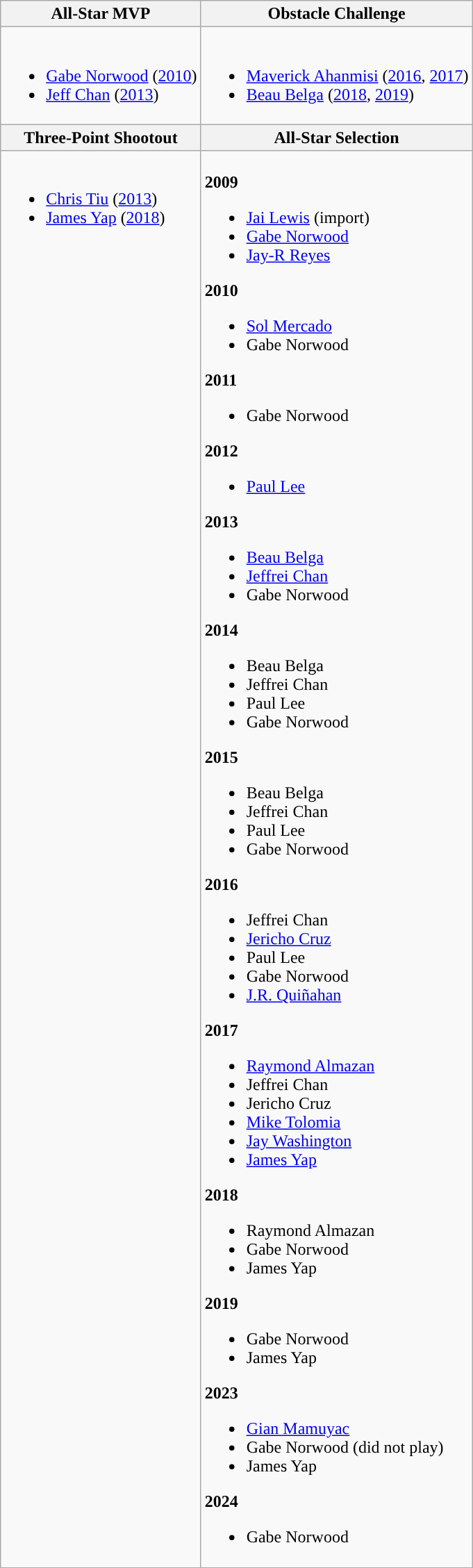<table class=wikitable>
<tr>
<th>All-Star MVP</th>
<th>Obstacle Challenge</th>
</tr>
<tr>
<td valign="top"><br><ul><li><a href='#'>Gabe Norwood</a> (<a href='#'>2010</a>)</li><li><a href='#'>Jeff Chan</a> (<a href='#'>2013</a>)</li></ul></td>
<td valign="top"><br><ul><li><a href='#'>Maverick Ahanmisi</a> (<a href='#'>2016</a>, <a href='#'>2017</a>)</li><li><a href='#'>Beau Belga</a> (<a href='#'>2018</a>, <a href='#'>2019</a>)</li></ul></td>
</tr>
<tr>
<th>Three-Point Shootout</th>
<th>All-Star Selection</th>
</tr>
<tr>
<td valign="top"><br><ul><li><a href='#'>Chris Tiu</a> (<a href='#'>2013</a>)</li><li><a href='#'>James Yap</a> (<a href='#'>2018</a>)</li></ul></td>
<td valign="top"><br><strong>2009</strong><ul><li><a href='#'>Jai Lewis</a> (import)</li><li><a href='#'>Gabe Norwood</a></li><li><a href='#'>Jay-R Reyes</a></li></ul><strong>2010</strong><ul><li><a href='#'>Sol Mercado</a></li><li>Gabe Norwood</li></ul><strong>2011</strong><ul><li>Gabe Norwood</li></ul><strong>2012</strong><ul><li><a href='#'>Paul Lee</a></li></ul><strong>2013</strong><ul><li><a href='#'>Beau Belga</a></li><li><a href='#'>Jeffrei Chan</a></li><li>Gabe Norwood</li></ul><strong>2014</strong><ul><li>Beau Belga</li><li>Jeffrei Chan</li><li>Paul Lee</li><li>Gabe Norwood</li></ul><strong>2015</strong><ul><li>Beau Belga</li><li>Jeffrei Chan</li><li>Paul Lee</li><li>Gabe Norwood</li></ul><strong>2016</strong><ul><li>Jeffrei Chan</li><li><a href='#'>Jericho Cruz</a></li><li>Paul Lee</li><li>Gabe Norwood</li><li><a href='#'>J.R. Quiñahan</a></li></ul><strong>2017</strong><ul><li><a href='#'>Raymond Almazan</a></li><li>Jeffrei Chan</li><li>Jericho Cruz</li><li><a href='#'>Mike Tolomia</a></li><li><a href='#'>Jay Washington</a></li><li><a href='#'>James Yap</a></li></ul><strong>2018</strong><ul><li>Raymond Almazan</li><li>Gabe Norwood</li><li>James Yap</li></ul><strong>2019</strong><ul><li>Gabe Norwood</li><li>James Yap</li></ul><strong>2023</strong><ul><li><a href='#'>Gian Mamuyac</a></li><li>Gabe Norwood (did not play)</li><li>James Yap</li></ul><strong>2024</strong><ul><li>Gabe Norwood</li></ul></td>
</tr>
</table>
